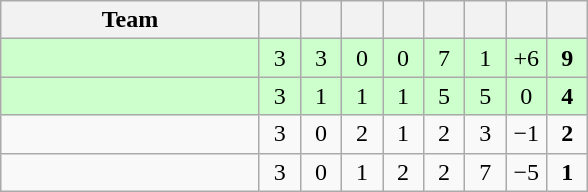<table class="wikitable" style="text-align:center;">
<tr>
<th width=165>Team</th>
<th width=20></th>
<th width=20></th>
<th width=20></th>
<th width=20></th>
<th width=20></th>
<th width=20></th>
<th width=20></th>
<th width=20></th>
</tr>
<tr style="background:#cfc;">
<td align=left></td>
<td>3</td>
<td>3</td>
<td>0</td>
<td>0</td>
<td>7</td>
<td>1</td>
<td>+6</td>
<td><strong>9</strong></td>
</tr>
<tr style="background:#cfc;">
<td align=left></td>
<td>3</td>
<td>1</td>
<td>1</td>
<td>1</td>
<td>5</td>
<td>5</td>
<td>0</td>
<td><strong>4</strong></td>
</tr>
<tr>
<td align=left></td>
<td>3</td>
<td>0</td>
<td>2</td>
<td>1</td>
<td>2</td>
<td>3</td>
<td>−1</td>
<td><strong>2</strong></td>
</tr>
<tr>
<td align=left></td>
<td>3</td>
<td>0</td>
<td>1</td>
<td>2</td>
<td>2</td>
<td>7</td>
<td>−5</td>
<td><strong>1</strong></td>
</tr>
</table>
